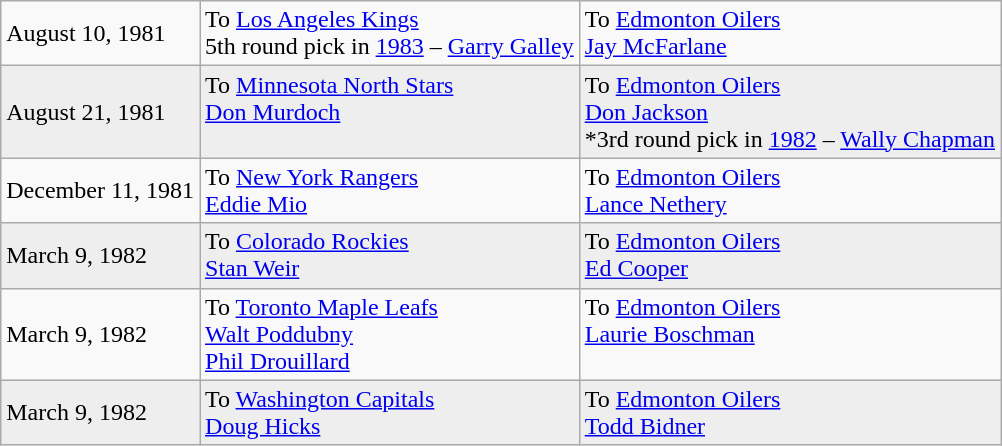<table class="wikitable">
<tr>
<td>August 10, 1981</td>
<td valign="top">To <a href='#'>Los Angeles Kings</a><br>5th round pick in <a href='#'>1983</a> – <a href='#'>Garry Galley</a></td>
<td valign="top">To <a href='#'>Edmonton Oilers</a><br><a href='#'>Jay McFarlane</a></td>
</tr>
<tr style="background:#eee;">
<td>August 21, 1981</td>
<td valign="top">To <a href='#'>Minnesota North Stars</a><br><a href='#'>Don Murdoch</a></td>
<td valign="top">To <a href='#'>Edmonton Oilers</a><br><a href='#'>Don Jackson</a><br>*3rd round pick in <a href='#'>1982</a> – <a href='#'>Wally Chapman</a></td>
</tr>
<tr>
<td>December 11, 1981</td>
<td valign="top">To <a href='#'>New York Rangers</a><br><a href='#'>Eddie Mio</a></td>
<td valign="top">To <a href='#'>Edmonton Oilers</a><br><a href='#'>Lance Nethery</a></td>
</tr>
<tr style="background:#eee;">
<td>March 9, 1982</td>
<td valign="top">To <a href='#'>Colorado Rockies</a><br><a href='#'>Stan Weir</a></td>
<td valign="top">To <a href='#'>Edmonton Oilers</a><br><a href='#'>Ed Cooper</a></td>
</tr>
<tr>
<td>March 9, 1982</td>
<td valign="top">To <a href='#'>Toronto Maple Leafs</a><br><a href='#'>Walt Poddubny</a><br><a href='#'>Phil Drouillard</a></td>
<td valign="top">To <a href='#'>Edmonton Oilers</a><br><a href='#'>Laurie Boschman</a></td>
</tr>
<tr style="background:#eee;">
<td>March 9, 1982</td>
<td valign="top">To <a href='#'>Washington Capitals</a><br><a href='#'>Doug Hicks</a></td>
<td valign="top">To <a href='#'>Edmonton Oilers</a><br><a href='#'>Todd Bidner</a></td>
</tr>
</table>
